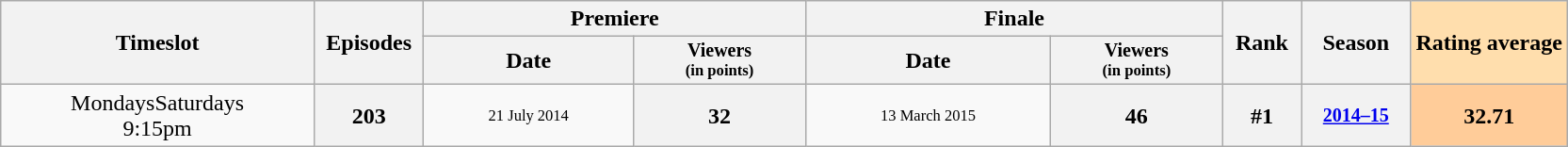<table class="wikitable">
<tr>
<th style="width:20%;" rowspan=2>Timeslot</th>
<th style="width:07%;" rowspan=2>Episodes</th>
<th colspan=2>Premiere</th>
<th colspan=2>Finale</th>
<th style="width:05%;" rowspan=2>Rank</th>
<th style="width:07%;" rowspan=2>Season</th>
<th style="width:10%; background:#ffdead;" rowspan="2">Rating average</th>
</tr>
<tr>
<th>Date</th>
<th span style="width:11%; font-size:smaller; line-height:100%;">Viewers<br><small>(in points)</small></th>
<th>Date</th>
<th span style="width:11%; font-size:smaller; line-height:100%;">Viewers<br><small>(in points)</small></th>
</tr>
<tr>
<td style="text-align:center;">MondaysSaturdays<br>9:15pm</td>
<th>203</th>
<td style="text-align:center;font-size:11px;line-height:110%">21 July 2014</td>
<th>32</th>
<td style="text-align:center;font-size:11px;line-height:110%">13 March 2015</td>
<th>46</th>
<th>#1</th>
<th style="font-size:smaller"><a href='#'>2014–15</a></th>
<th style="background:#fc9;">32.71</th>
</tr>
</table>
